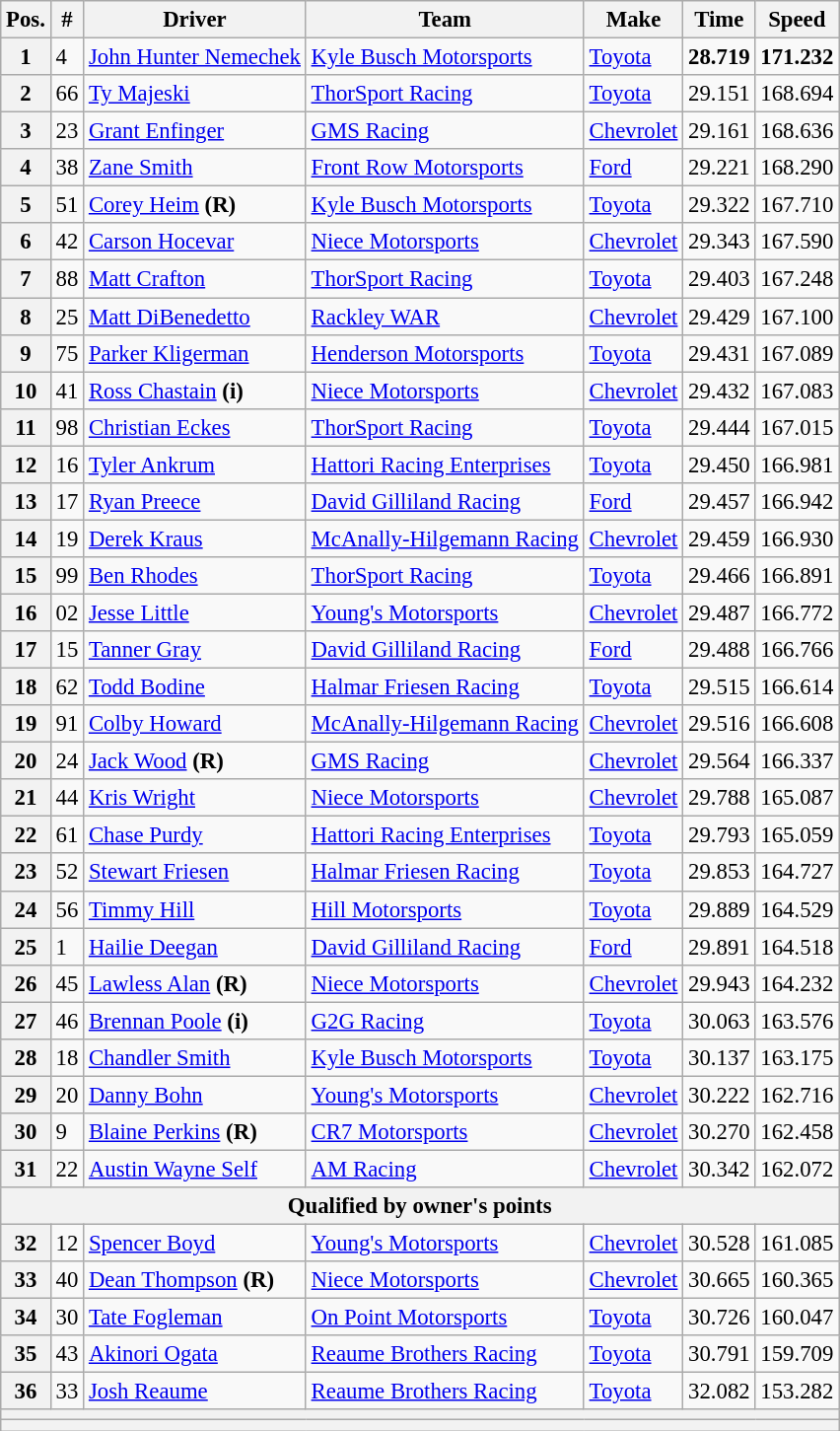<table class="wikitable" style="font-size:95%">
<tr>
<th>Pos.</th>
<th>#</th>
<th>Driver</th>
<th>Team</th>
<th>Make</th>
<th>Time</th>
<th>Speed</th>
</tr>
<tr>
<th>1</th>
<td>4</td>
<td><a href='#'>John Hunter Nemechek</a></td>
<td><a href='#'>Kyle Busch Motorsports</a></td>
<td><a href='#'>Toyota</a></td>
<td><strong>28.719</strong></td>
<td><strong>171.232</strong></td>
</tr>
<tr>
<th>2</th>
<td>66</td>
<td><a href='#'>Ty Majeski</a></td>
<td><a href='#'>ThorSport Racing</a></td>
<td><a href='#'>Toyota</a></td>
<td>29.151</td>
<td>168.694</td>
</tr>
<tr>
<th>3</th>
<td>23</td>
<td><a href='#'>Grant Enfinger</a></td>
<td><a href='#'>GMS Racing</a></td>
<td><a href='#'>Chevrolet</a></td>
<td>29.161</td>
<td>168.636</td>
</tr>
<tr>
<th>4</th>
<td>38</td>
<td><a href='#'>Zane Smith</a></td>
<td><a href='#'>Front Row Motorsports</a></td>
<td><a href='#'>Ford</a></td>
<td>29.221</td>
<td>168.290</td>
</tr>
<tr>
<th>5</th>
<td>51</td>
<td><a href='#'>Corey Heim</a> <strong>(R)</strong></td>
<td><a href='#'>Kyle Busch Motorsports</a></td>
<td><a href='#'>Toyota</a></td>
<td>29.322</td>
<td>167.710</td>
</tr>
<tr>
<th>6</th>
<td>42</td>
<td><a href='#'>Carson Hocevar</a></td>
<td><a href='#'>Niece Motorsports</a></td>
<td><a href='#'>Chevrolet</a></td>
<td>29.343</td>
<td>167.590</td>
</tr>
<tr>
<th>7</th>
<td>88</td>
<td><a href='#'>Matt Crafton</a></td>
<td><a href='#'>ThorSport Racing</a></td>
<td><a href='#'>Toyota</a></td>
<td>29.403</td>
<td>167.248</td>
</tr>
<tr>
<th>8</th>
<td>25</td>
<td><a href='#'>Matt DiBenedetto</a></td>
<td><a href='#'>Rackley WAR</a></td>
<td><a href='#'>Chevrolet</a></td>
<td>29.429</td>
<td>167.100</td>
</tr>
<tr>
<th>9</th>
<td>75</td>
<td><a href='#'>Parker Kligerman</a></td>
<td><a href='#'>Henderson Motorsports</a></td>
<td><a href='#'>Toyota</a></td>
<td>29.431</td>
<td>167.089</td>
</tr>
<tr>
<th>10</th>
<td>41</td>
<td><a href='#'>Ross Chastain</a> <strong>(i)</strong></td>
<td><a href='#'>Niece Motorsports</a></td>
<td><a href='#'>Chevrolet</a></td>
<td>29.432</td>
<td>167.083</td>
</tr>
<tr>
<th>11</th>
<td>98</td>
<td><a href='#'>Christian Eckes</a></td>
<td><a href='#'>ThorSport Racing</a></td>
<td><a href='#'>Toyota</a></td>
<td>29.444</td>
<td>167.015</td>
</tr>
<tr>
<th>12</th>
<td>16</td>
<td><a href='#'>Tyler Ankrum</a></td>
<td><a href='#'>Hattori Racing Enterprises</a></td>
<td><a href='#'>Toyota</a></td>
<td>29.450</td>
<td>166.981</td>
</tr>
<tr>
<th>13</th>
<td>17</td>
<td><a href='#'>Ryan Preece</a></td>
<td><a href='#'>David Gilliland Racing</a></td>
<td><a href='#'>Ford</a></td>
<td>29.457</td>
<td>166.942</td>
</tr>
<tr>
<th>14</th>
<td>19</td>
<td><a href='#'>Derek Kraus</a></td>
<td><a href='#'>McAnally-Hilgemann Racing</a></td>
<td><a href='#'>Chevrolet</a></td>
<td>29.459</td>
<td>166.930</td>
</tr>
<tr>
<th>15</th>
<td>99</td>
<td><a href='#'>Ben Rhodes</a></td>
<td><a href='#'>ThorSport Racing</a></td>
<td><a href='#'>Toyota</a></td>
<td>29.466</td>
<td>166.891</td>
</tr>
<tr>
<th>16</th>
<td>02</td>
<td><a href='#'>Jesse Little</a></td>
<td><a href='#'>Young's Motorsports</a></td>
<td><a href='#'>Chevrolet</a></td>
<td>29.487</td>
<td>166.772</td>
</tr>
<tr>
<th>17</th>
<td>15</td>
<td><a href='#'>Tanner Gray</a></td>
<td><a href='#'>David Gilliland Racing</a></td>
<td><a href='#'>Ford</a></td>
<td>29.488</td>
<td>166.766</td>
</tr>
<tr>
<th>18</th>
<td>62</td>
<td><a href='#'>Todd Bodine</a></td>
<td><a href='#'>Halmar Friesen Racing</a></td>
<td><a href='#'>Toyota</a></td>
<td>29.515</td>
<td>166.614</td>
</tr>
<tr>
<th>19</th>
<td>91</td>
<td><a href='#'>Colby Howard</a></td>
<td><a href='#'>McAnally-Hilgemann Racing</a></td>
<td><a href='#'>Chevrolet</a></td>
<td>29.516</td>
<td>166.608</td>
</tr>
<tr>
<th>20</th>
<td>24</td>
<td><a href='#'>Jack Wood</a> <strong>(R)</strong></td>
<td><a href='#'>GMS Racing</a></td>
<td><a href='#'>Chevrolet</a></td>
<td>29.564</td>
<td>166.337</td>
</tr>
<tr>
<th>21</th>
<td>44</td>
<td><a href='#'>Kris Wright</a></td>
<td><a href='#'>Niece Motorsports</a></td>
<td><a href='#'>Chevrolet</a></td>
<td>29.788</td>
<td>165.087</td>
</tr>
<tr>
<th>22</th>
<td>61</td>
<td><a href='#'>Chase Purdy</a></td>
<td><a href='#'>Hattori Racing Enterprises</a></td>
<td><a href='#'>Toyota</a></td>
<td>29.793</td>
<td>165.059</td>
</tr>
<tr>
<th>23</th>
<td>52</td>
<td><a href='#'>Stewart Friesen</a></td>
<td><a href='#'>Halmar Friesen Racing</a></td>
<td><a href='#'>Toyota</a></td>
<td>29.853</td>
<td>164.727</td>
</tr>
<tr>
<th>24</th>
<td>56</td>
<td><a href='#'>Timmy Hill</a></td>
<td><a href='#'>Hill Motorsports</a></td>
<td><a href='#'>Toyota</a></td>
<td>29.889</td>
<td>164.529</td>
</tr>
<tr>
<th>25</th>
<td>1</td>
<td><a href='#'>Hailie Deegan</a></td>
<td><a href='#'>David Gilliland Racing</a></td>
<td><a href='#'>Ford</a></td>
<td>29.891</td>
<td>164.518</td>
</tr>
<tr>
<th>26</th>
<td>45</td>
<td><a href='#'>Lawless Alan</a> <strong>(R)</strong></td>
<td><a href='#'>Niece Motorsports</a></td>
<td><a href='#'>Chevrolet</a></td>
<td>29.943</td>
<td>164.232</td>
</tr>
<tr>
<th>27</th>
<td>46</td>
<td><a href='#'>Brennan Poole</a> <strong>(i)</strong></td>
<td><a href='#'>G2G Racing</a></td>
<td><a href='#'>Toyota</a></td>
<td>30.063</td>
<td>163.576</td>
</tr>
<tr>
<th>28</th>
<td>18</td>
<td><a href='#'>Chandler Smith</a></td>
<td><a href='#'>Kyle Busch Motorsports</a></td>
<td><a href='#'>Toyota</a></td>
<td>30.137</td>
<td>163.175</td>
</tr>
<tr>
<th>29</th>
<td>20</td>
<td><a href='#'>Danny Bohn</a></td>
<td><a href='#'>Young's Motorsports</a></td>
<td><a href='#'>Chevrolet</a></td>
<td>30.222</td>
<td>162.716</td>
</tr>
<tr>
<th>30</th>
<td>9</td>
<td><a href='#'>Blaine Perkins</a> <strong>(R)</strong></td>
<td><a href='#'>CR7 Motorsports</a></td>
<td><a href='#'>Chevrolet</a></td>
<td>30.270</td>
<td>162.458</td>
</tr>
<tr>
<th>31</th>
<td>22</td>
<td><a href='#'>Austin Wayne Self</a></td>
<td><a href='#'>AM Racing</a></td>
<td><a href='#'>Chevrolet</a></td>
<td>30.342</td>
<td>162.072</td>
</tr>
<tr>
<th colspan="7">Qualified by owner's points</th>
</tr>
<tr>
<th>32</th>
<td>12</td>
<td><a href='#'>Spencer Boyd</a></td>
<td><a href='#'>Young's Motorsports</a></td>
<td><a href='#'>Chevrolet</a></td>
<td>30.528</td>
<td>161.085</td>
</tr>
<tr>
<th>33</th>
<td>40</td>
<td><a href='#'>Dean Thompson</a> <strong>(R)</strong></td>
<td><a href='#'>Niece Motorsports</a></td>
<td><a href='#'>Chevrolet</a></td>
<td>30.665</td>
<td>160.365</td>
</tr>
<tr>
<th>34</th>
<td>30</td>
<td><a href='#'>Tate Fogleman</a></td>
<td><a href='#'>On Point Motorsports</a></td>
<td><a href='#'>Toyota</a></td>
<td>30.726</td>
<td>160.047</td>
</tr>
<tr>
<th>35</th>
<td>43</td>
<td><a href='#'>Akinori Ogata</a></td>
<td><a href='#'>Reaume Brothers Racing</a></td>
<td><a href='#'>Toyota</a></td>
<td>30.791</td>
<td>159.709</td>
</tr>
<tr>
<th>36</th>
<td>33</td>
<td><a href='#'>Josh Reaume</a></td>
<td><a href='#'>Reaume Brothers Racing</a></td>
<td><a href='#'>Toyota</a></td>
<td>32.082</td>
<td>153.282</td>
</tr>
<tr>
<th colspan="7"></th>
</tr>
<tr>
<th colspan="7"></th>
</tr>
</table>
